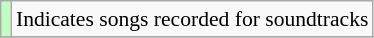<table class="wikitable" style="font-size:90%;">
<tr>
<td style="background-color:#BFFFC0"></td>
<td>Indicates songs recorded for soundtracks</td>
</tr>
<tr>
</tr>
</table>
